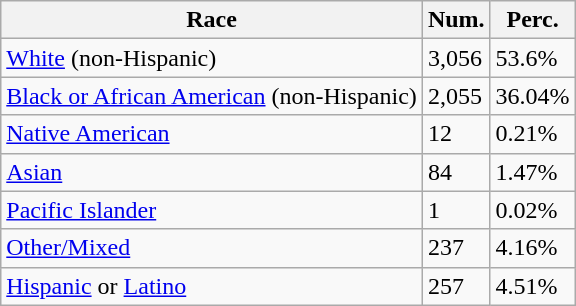<table class="wikitable">
<tr>
<th>Race</th>
<th>Num.</th>
<th>Perc.</th>
</tr>
<tr>
<td><a href='#'>White</a> (non-Hispanic)</td>
<td>3,056</td>
<td>53.6%</td>
</tr>
<tr>
<td><a href='#'>Black or African American</a> (non-Hispanic)</td>
<td>2,055</td>
<td>36.04%</td>
</tr>
<tr>
<td><a href='#'>Native American</a></td>
<td>12</td>
<td>0.21%</td>
</tr>
<tr>
<td><a href='#'>Asian</a></td>
<td>84</td>
<td>1.47%</td>
</tr>
<tr>
<td><a href='#'>Pacific Islander</a></td>
<td>1</td>
<td>0.02%</td>
</tr>
<tr>
<td><a href='#'>Other/Mixed</a></td>
<td>237</td>
<td>4.16%</td>
</tr>
<tr>
<td><a href='#'>Hispanic</a> or <a href='#'>Latino</a></td>
<td>257</td>
<td>4.51%</td>
</tr>
</table>
